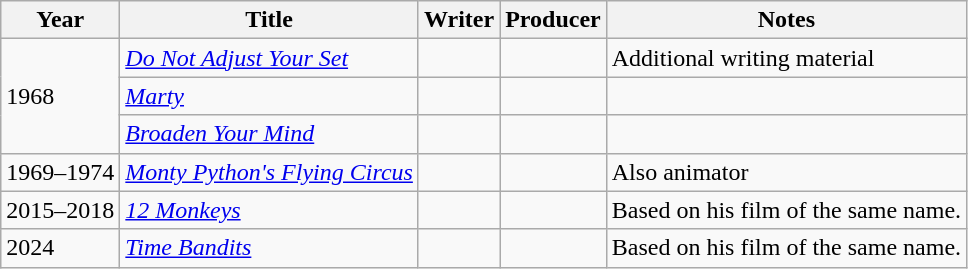<table class="wikitable sortable">
<tr>
<th>Year</th>
<th>Title</th>
<th>Writer</th>
<th>Producer</th>
<th>Notes</th>
</tr>
<tr>
<td rowspan="3">1968</td>
<td><em><a href='#'>Do Not Adjust Your Set</a></em></td>
<td></td>
<td></td>
<td>Additional writing material</td>
</tr>
<tr>
<td><em><a href='#'>Marty</a></em></td>
<td></td>
<td></td>
<td></td>
</tr>
<tr>
<td><em><a href='#'>Broaden Your Mind</a></em></td>
<td></td>
<td></td>
<td></td>
</tr>
<tr>
<td>1969–1974</td>
<td><em><a href='#'>Monty Python's Flying Circus</a></em></td>
<td></td>
<td></td>
<td>Also animator</td>
</tr>
<tr>
<td>2015–2018</td>
<td><em><a href='#'>12 Monkeys</a></em></td>
<td></td>
<td></td>
<td>Based on his film of the same name.</td>
</tr>
<tr>
<td>2024</td>
<td><em><a href='#'>Time Bandits</a></em></td>
<td></td>
<td></td>
<td>Based on his film of the same name.</td>
</tr>
</table>
